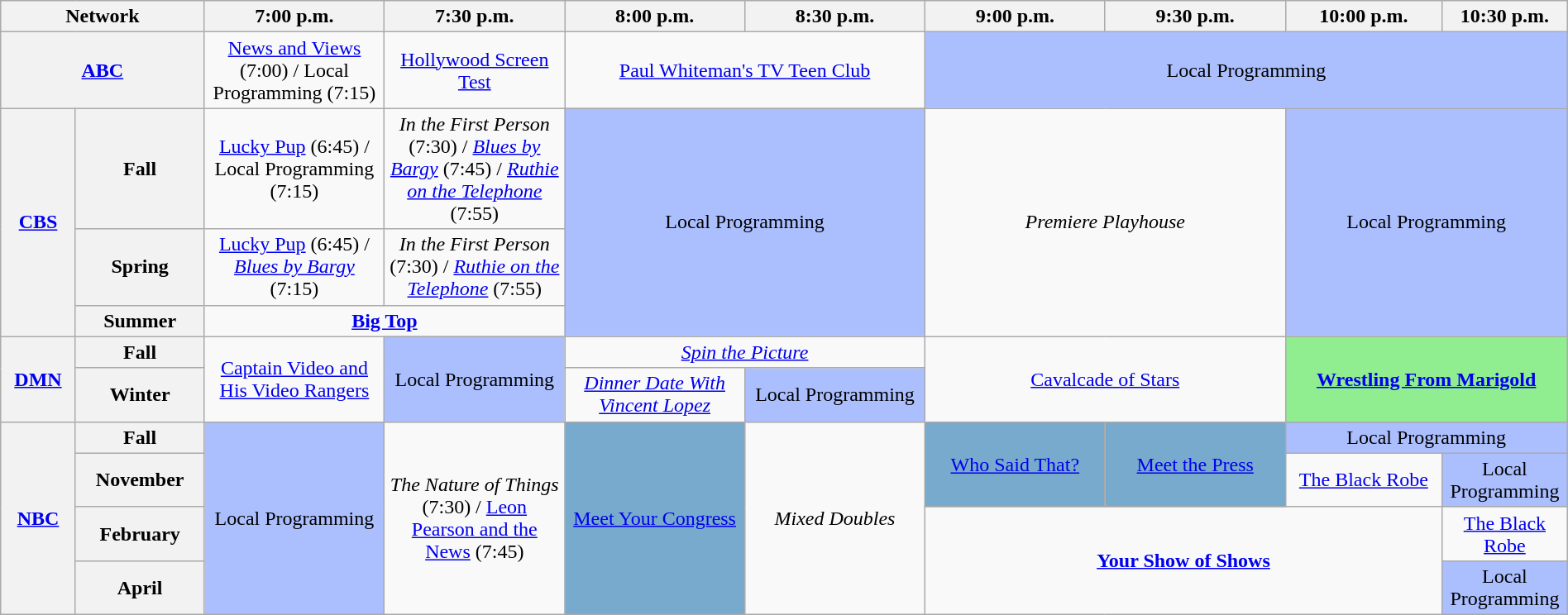<table class="wikitable" style="width:100%;margin-right:0;text-align:center">
<tr>
<th colspan="2" style="width:13%;">Network</th>
<th style="width:11.5%;">7:00 p.m.</th>
<th style="width:11.5%;">7:30 p.m.</th>
<th style="width:11.5%;">8:00 p.m.</th>
<th style="width:11.5%;">8:30 p.m.</th>
<th style="width:11.5%;">9:00 p.m.</th>
<th style="width:11.5%;">9:30 p.m.</th>
<th style="width:10%;">10:00 p.m.</th>
<th style="width:10%;">10:30 p.m.</th>
</tr>
<tr>
<th colspan="2"><a href='#'>ABC</a></th>
<td><a href='#'>News and Views</a> (7:00) / Local Programming (7:15)</td>
<td><a href='#'>Hollywood Screen Test</a></td>
<td colspan="2"><a href='#'>Paul Whiteman's TV Teen Club</a></td>
<td colspan="4" bgcolor="#abbfff">Local Programming</td>
</tr>
<tr>
<th rowspan="3"><a href='#'>CBS</a></th>
<th>Fall</th>
<td><a href='#'>Lucky Pup</a> (6:45) / Local Programming (7:15)</td>
<td><em>In the First Person</em> (7:30) / <em><a href='#'>Blues by Bargy</a></em> (7:45) / <em><a href='#'>Ruthie on the Telephone</a></em> (7:55)</td>
<td colspan="2" rowspan="3" bgcolor="#abbfff">Local Programming</td>
<td colspan="2"  rowspan="3"><em>Premiere Playhouse</em></td>
<td colspan="2" bgcolor="#abbfff"  rowspan="3">Local Programming</td>
</tr>
<tr>
<th>Spring</th>
<td><a href='#'>Lucky Pup</a> (6:45) / <em><a href='#'>Blues by Bargy</a></em> (7:15)</td>
<td><em>In the First Person</em> (7:30) / <em><a href='#'>Ruthie on the Telephone</a></em> (7:55)</td>
</tr>
<tr>
<th>Summer</th>
<td colspan="2"><strong><a href='#'>Big Top</a></strong></td>
</tr>
<tr>
<th rowspan="2"><a href='#'>DMN</a></th>
<th>Fall</th>
<td rowspan="2"><a href='#'>Captain Video and His Video Rangers</a></td>
<td rowspan="2" bgcolor="#abbfff">Local Programming</td>
<td colspan="2"><em><a href='#'>Spin the Picture</a></em></td>
<td colspan="2" rowspan="2"><a href='#'>Cavalcade of Stars</a></td>
<td colspan="2" rowspan="2" bgcolor="lightgreen"><strong><a href='#'>Wrestling From Marigold</a></strong></td>
</tr>
<tr>
<th>Winter</th>
<td><em><a href='#'>Dinner Date With Vincent Lopez</a></em></td>
<td bgcolor="#abbfff">Local Programming</td>
</tr>
<tr>
<th rowspan="4"><a href='#'>NBC</a></th>
<th>Fall</th>
<td bgcolor="#abbfff" rowspan="4">Local Programming</td>
<td rowspan="4"><em>The Nature of Things</em> (7:30) / <a href='#'>Leon Pearson and the News</a> (7:45)</td>
<td rowspan="4" bgcolor="#77AACC"><a href='#'>Meet Your Congress</a></td>
<td rowspan="4"><em>Mixed Doubles</em></td>
<td rowspan="2" bgcolor="#77AACC"><a href='#'>Who Said That?</a></td>
<td rowspan="2" bgcolor="#77AACC"><a href='#'>Meet the Press</a></td>
<td colspan="2" bgcolor="#abbfff">Local Programming</td>
</tr>
<tr>
<th>November</th>
<td><a href='#'>The Black Robe</a></td>
<td rowspan="1" bgcolor="#abbfff">Local Programming</td>
</tr>
<tr>
<th>February</th>
<td colspan="3"  rowspan="2"><strong><a href='#'>Your Show of Shows</a></strong></td>
<td><a href='#'>The Black Robe</a></td>
</tr>
<tr>
<th>April</th>
<td rowspan="1" bgcolor="#abbfff">Local Programming</td>
</tr>
</table>
